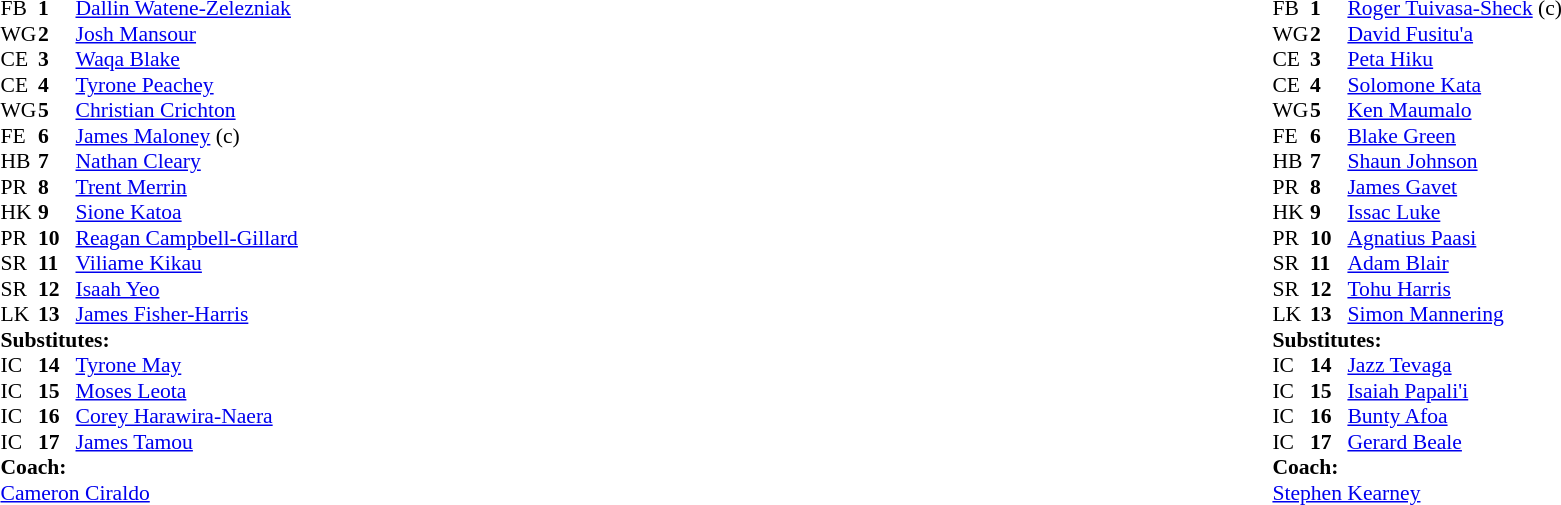<table class="mw-collapsible mw-collapsed" width="100%">
<tr>
<td valign="top" width="50%"><br><table cellspacing="0" cellpadding="0" style="font-size: 90%">
<tr>
<th width="25"></th>
<th width="25"></th>
</tr>
<tr>
<td>FB</td>
<td><strong>1</strong></td>
<td><a href='#'>Dallin Watene-Zelezniak</a></td>
</tr>
<tr>
<td>WG</td>
<td><strong>2</strong></td>
<td><a href='#'>Josh Mansour</a></td>
</tr>
<tr>
<td>CE</td>
<td><strong>3</strong></td>
<td><a href='#'>Waqa Blake</a></td>
</tr>
<tr>
<td>CE</td>
<td><strong>4</strong></td>
<td><a href='#'>Tyrone Peachey</a></td>
</tr>
<tr>
<td>WG</td>
<td><strong>5</strong></td>
<td><a href='#'>Christian Crichton</a></td>
</tr>
<tr>
<td>FE</td>
<td><strong>6</strong></td>
<td><a href='#'>James Maloney</a> (c)</td>
</tr>
<tr>
<td>HB</td>
<td><strong>7</strong></td>
<td><a href='#'>Nathan Cleary</a></td>
</tr>
<tr>
<td>PR</td>
<td><strong>8</strong></td>
<td><a href='#'>Trent Merrin</a></td>
</tr>
<tr>
<td>HK</td>
<td><strong>9</strong></td>
<td><a href='#'>Sione Katoa</a></td>
</tr>
<tr>
<td>PR</td>
<td><strong>10</strong></td>
<td><a href='#'>Reagan Campbell-Gillard</a></td>
</tr>
<tr>
<td>SR</td>
<td><strong>11</strong></td>
<td><a href='#'>Viliame Kikau</a></td>
</tr>
<tr>
<td>SR</td>
<td><strong>12</strong></td>
<td><a href='#'>Isaah Yeo</a></td>
</tr>
<tr>
<td>LK</td>
<td><strong>13</strong></td>
<td><a href='#'>James Fisher-Harris</a></td>
</tr>
<tr>
<td colspan="3"><strong>Substitutes:</strong></td>
</tr>
<tr>
<td>IC</td>
<td><strong>14</strong></td>
<td><a href='#'>Tyrone May</a></td>
</tr>
<tr>
<td>IC</td>
<td><strong>15</strong></td>
<td><a href='#'>Moses Leota</a></td>
</tr>
<tr>
<td>IC</td>
<td><strong>16</strong></td>
<td><a href='#'>Corey Harawira-Naera</a></td>
</tr>
<tr>
<td>IC</td>
<td><strong>17</strong></td>
<td><a href='#'>James Tamou</a></td>
</tr>
<tr>
<td colspan="3"><strong>Coach:</strong></td>
</tr>
<tr>
<td colspan="4"><a href='#'>Cameron Ciraldo</a></td>
</tr>
</table>
</td>
<td valign="top" width="50%"><br><table cellspacing="0" cellpadding="0" align="center" style="font-size: 90%">
<tr>
<th width="25"></th>
<th width="25"></th>
</tr>
<tr>
<td>FB</td>
<td><strong>1</strong></td>
<td><a href='#'>Roger Tuivasa-Sheck</a> (c)</td>
</tr>
<tr>
<td>WG</td>
<td><strong>2</strong></td>
<td><a href='#'>David Fusitu'a</a></td>
</tr>
<tr>
<td>CE</td>
<td><strong>3</strong></td>
<td><a href='#'>Peta Hiku</a></td>
</tr>
<tr>
<td>CE</td>
<td><strong>4</strong></td>
<td><a href='#'>Solomone Kata</a></td>
</tr>
<tr>
<td>WG</td>
<td><strong>5</strong></td>
<td><a href='#'>Ken Maumalo</a></td>
</tr>
<tr>
<td>FE</td>
<td><strong>6</strong></td>
<td><a href='#'>Blake Green</a></td>
</tr>
<tr>
<td>HB</td>
<td><strong>7</strong></td>
<td><a href='#'>Shaun Johnson</a></td>
</tr>
<tr>
<td>PR</td>
<td><strong>8</strong></td>
<td><a href='#'>James Gavet</a></td>
</tr>
<tr>
<td>HK</td>
<td><strong>9</strong></td>
<td><a href='#'>Issac Luke</a></td>
</tr>
<tr>
<td>PR</td>
<td><strong>10</strong></td>
<td><a href='#'>Agnatius Paasi</a></td>
</tr>
<tr>
<td>SR</td>
<td><strong>11</strong></td>
<td><a href='#'>Adam Blair</a></td>
</tr>
<tr>
<td>SR</td>
<td><strong>12</strong></td>
<td><a href='#'>Tohu Harris</a></td>
</tr>
<tr>
<td>LK</td>
<td><strong>13</strong></td>
<td><a href='#'>Simon Mannering</a></td>
</tr>
<tr>
<td colspan="3"><strong>Substitutes:</strong></td>
</tr>
<tr>
<td>IC</td>
<td><strong>14</strong></td>
<td><a href='#'>Jazz Tevaga</a></td>
</tr>
<tr>
<td>IC</td>
<td><strong>15</strong></td>
<td><a href='#'>Isaiah Papali'i</a></td>
</tr>
<tr>
<td>IC</td>
<td><strong>16</strong></td>
<td><a href='#'>Bunty Afoa</a></td>
</tr>
<tr>
<td>IC</td>
<td><strong>17</strong></td>
<td><a href='#'>Gerard Beale</a></td>
</tr>
<tr>
<td colspan="3"><strong>Coach:</strong></td>
</tr>
<tr>
<td colspan="4"><a href='#'>Stephen Kearney</a></td>
</tr>
</table>
</td>
</tr>
</table>
